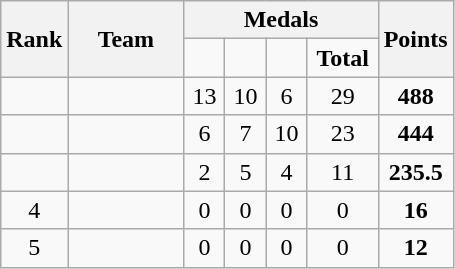<table class="wikitable">
<tr>
<th rowspan=2>Rank</th>
<th style="width:70px;" rowspan="2">Team</th>
<th colspan=4>Medals</th>
<th rowspan=2>Points</th>
</tr>
<tr style="text-align:center;">
<td style="width:20px; "></td>
<td style="width:20px; "></td>
<td style="width:20px; "></td>
<td style="width:40px; "><strong>Total</strong></td>
</tr>
<tr>
<td align=center></td>
<td></td>
<td align=center>13</td>
<td align=center>10</td>
<td align=center>6</td>
<td align=center>29</td>
<td align=center><strong>488</strong></td>
</tr>
<tr>
<td align=center></td>
<td></td>
<td align=center>6</td>
<td align=center>7</td>
<td align=center>10</td>
<td align=center>23</td>
<td align=center><strong>444</strong></td>
</tr>
<tr>
<td align=center></td>
<td></td>
<td align=center>2</td>
<td align=center>5</td>
<td align=center>4</td>
<td align=center>11</td>
<td align=center><strong>235.5</strong></td>
</tr>
<tr>
<td align=center>4</td>
<td></td>
<td align=center>0</td>
<td align=center>0</td>
<td align=center>0</td>
<td align=center>0</td>
<td align=center><strong>16</strong></td>
</tr>
<tr>
<td align=center>5</td>
<td></td>
<td align=center>0</td>
<td align=center>0</td>
<td align=center>0</td>
<td align=center>0</td>
<td align=center><strong>12</strong></td>
</tr>
</table>
